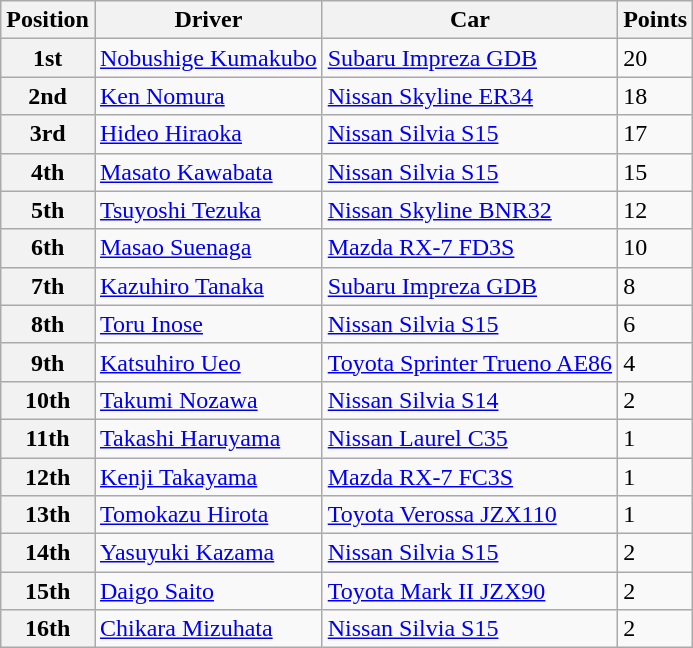<table class="wikitable">
<tr>
<th>Position</th>
<th>Driver</th>
<th>Car</th>
<th>Points</th>
</tr>
<tr>
<th>1st</th>
<td><a href='#'>Nobushige Kumakubo</a></td>
<td><a href='#'>Subaru Impreza GDB</a></td>
<td>20</td>
</tr>
<tr>
<th>2nd</th>
<td><a href='#'>Ken Nomura</a></td>
<td><a href='#'>Nissan Skyline ER34</a></td>
<td>18</td>
</tr>
<tr>
<th>3rd</th>
<td><a href='#'>Hideo Hiraoka</a></td>
<td><a href='#'>Nissan Silvia S15</a></td>
<td>17</td>
</tr>
<tr>
<th>4th</th>
<td><a href='#'>Masato Kawabata</a></td>
<td><a href='#'>Nissan Silvia S15</a></td>
<td>15</td>
</tr>
<tr>
<th>5th</th>
<td><a href='#'>Tsuyoshi Tezuka</a></td>
<td><a href='#'>Nissan Skyline BNR32</a></td>
<td>12</td>
</tr>
<tr>
<th>6th</th>
<td><a href='#'>Masao Suenaga</a></td>
<td><a href='#'>Mazda RX-7 FD3S</a></td>
<td>10</td>
</tr>
<tr>
<th>7th</th>
<td><a href='#'>Kazuhiro Tanaka</a></td>
<td><a href='#'>Subaru Impreza GDB</a></td>
<td>8</td>
</tr>
<tr>
<th>8th</th>
<td><a href='#'>Toru Inose</a></td>
<td><a href='#'>Nissan Silvia S15</a></td>
<td>6</td>
</tr>
<tr>
<th>9th</th>
<td><a href='#'>Katsuhiro Ueo</a></td>
<td><a href='#'>Toyota Sprinter Trueno AE86</a></td>
<td>4</td>
</tr>
<tr>
<th>10th</th>
<td><a href='#'>Takumi Nozawa</a></td>
<td><a href='#'>Nissan Silvia S14</a></td>
<td>2</td>
</tr>
<tr>
<th>11th</th>
<td><a href='#'>Takashi Haruyama</a></td>
<td><a href='#'>Nissan Laurel C35</a></td>
<td>1</td>
</tr>
<tr>
<th>12th</th>
<td><a href='#'>Kenji Takayama</a></td>
<td><a href='#'>Mazda RX-7 FC3S</a></td>
<td>1</td>
</tr>
<tr>
<th>13th</th>
<td><a href='#'>Tomokazu Hirota</a></td>
<td><a href='#'>Toyota Verossa JZX110</a></td>
<td>1</td>
</tr>
<tr>
<th>14th</th>
<td><a href='#'>Yasuyuki Kazama</a></td>
<td><a href='#'>Nissan Silvia S15</a></td>
<td>2</td>
</tr>
<tr>
<th>15th</th>
<td> <a href='#'>Daigo Saito</a></td>
<td><a href='#'>Toyota Mark II JZX90</a></td>
<td>2</td>
</tr>
<tr>
<th>16th</th>
<td><a href='#'>Chikara Mizuhata</a></td>
<td><a href='#'>Nissan Silvia S15</a></td>
<td>2</td>
</tr>
</table>
